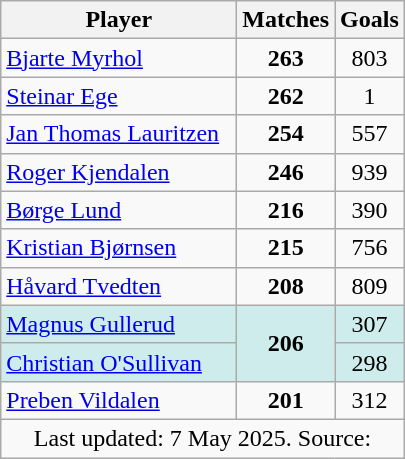<table class="wikitable sortable static-row-numbers" style="text-align:center">
<tr>
<th width=150px>Player</th>
<th>Matches</th>
<th>Goals</th>
</tr>
<tr>
<td align="left"><a href='#'>Bjarte Myrhol</a></td>
<td><strong>263</strong></td>
<td>803</td>
</tr>
<tr>
<td align="left"><a href='#'>Steinar Ege</a></td>
<td><strong>262</strong></td>
<td>1</td>
</tr>
<tr>
<td align="left"><a href='#'>Jan Thomas Lauritzen</a></td>
<td><strong>254</strong></td>
<td>557</td>
</tr>
<tr>
<td align="left"><a href='#'>Roger Kjendalen</a></td>
<td><strong>246</strong></td>
<td>939</td>
</tr>
<tr>
<td align="left"><a href='#'>Børge Lund</a></td>
<td><strong>216</strong></td>
<td>390</td>
</tr>
<tr>
<td align="left"><a href='#'>Kristian Bjørnsen</a></td>
<td><strong>215</strong></td>
<td>756</td>
</tr>
<tr>
<td align="left"><a href='#'>Håvard Tvedten</a></td>
<td><strong>208</strong></td>
<td>809</td>
</tr>
<tr style="background:#CFECEC">
<td align="left"><a href='#'>Magnus Gullerud</a></td>
<td rowspan=2><strong>206</strong></td>
<td>307</td>
</tr>
<tr style="background:#CFECEC">
<td align="left"><a href='#'>Christian O'Sullivan</a></td>
<td>298</td>
</tr>
<tr>
<td align="left"><a href='#'>Preben Vildalen</a></td>
<td><strong>201</strong></td>
<td>312</td>
</tr>
<tr class="sortbottom static-row-header">
<td colspan=4>Last updated: 7 May 2025. Source:</td>
</tr>
</table>
